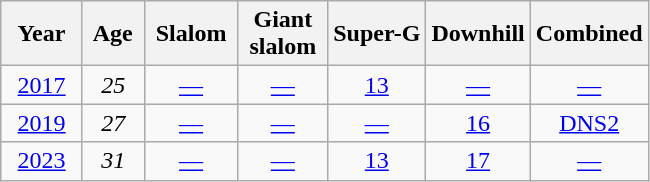<table class=wikitable style="text-align:center">
<tr>
<th>  Year  </th>
<th> Age </th>
<th> Slalom </th>
<th> Giant <br> slalom </th>
<th>Super-G</th>
<th>Downhill</th>
<th>Combined</th>
</tr>
<tr>
<td><a href='#'>2017</a></td>
<td><em>25</em></td>
<td><a href='#'>—</a></td>
<td><a href='#'>—</a></td>
<td><a href='#'>13</a></td>
<td><a href='#'>—</a></td>
<td><a href='#'>—</a></td>
</tr>
<tr>
<td><a href='#'>2019</a></td>
<td><em>27</em></td>
<td><a href='#'>—</a></td>
<td><a href='#'>—</a></td>
<td><a href='#'>—</a></td>
<td><a href='#'>16</a></td>
<td><a href='#'>DNS2</a></td>
</tr>
<tr>
<td><a href='#'>2023</a></td>
<td><em>31</em></td>
<td><a href='#'>—</a></td>
<td><a href='#'>—</a></td>
<td><a href='#'>13</a></td>
<td><a href='#'>17</a></td>
<td><a href='#'>—</a></td>
</tr>
</table>
